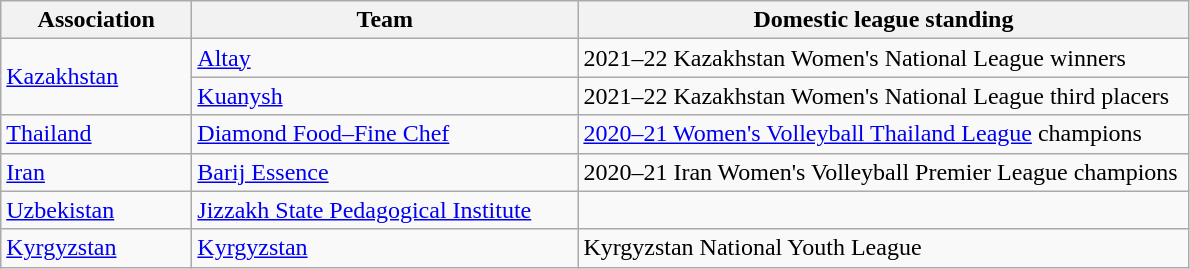<table class="wikitable">
<tr>
<th width=120>Association</th>
<th width=250>Team</th>
<th width=400>Domestic league standing</th>
</tr>
<tr>
<td rowspan=2> <a href='#'>Kazakhstan</a></td>
<td><a href='#'>Altay</a></td>
<td>2021–22 Kazakhstan Women's National League winners</td>
</tr>
<tr>
<td><a href='#'>Kuanysh</a></td>
<td>2021–22 Kazakhstan Women's National League third placers</td>
</tr>
<tr>
<td> <a href='#'>Thailand</a></td>
<td><a href='#'>Diamond Food–Fine Chef</a></td>
<td><a href='#'>2020–21 Women's Volleyball Thailand League</a> champions</td>
</tr>
<tr>
<td> <a href='#'>Iran</a></td>
<td><a href='#'>Barij Essence</a></td>
<td>2020–21 Iran Women's Volleyball Premier League champions</td>
</tr>
<tr>
<td> <a href='#'>Uzbekistan</a></td>
<td><a href='#'>Jizzakh State Pedagogical Institute</a></td>
<td></td>
</tr>
<tr>
<td> <a href='#'>Kyrgyzstan</a></td>
<td><a href='#'>Kyrgyzstan</a></td>
<td>Kyrgyzstan National Youth League</td>
</tr>
</table>
